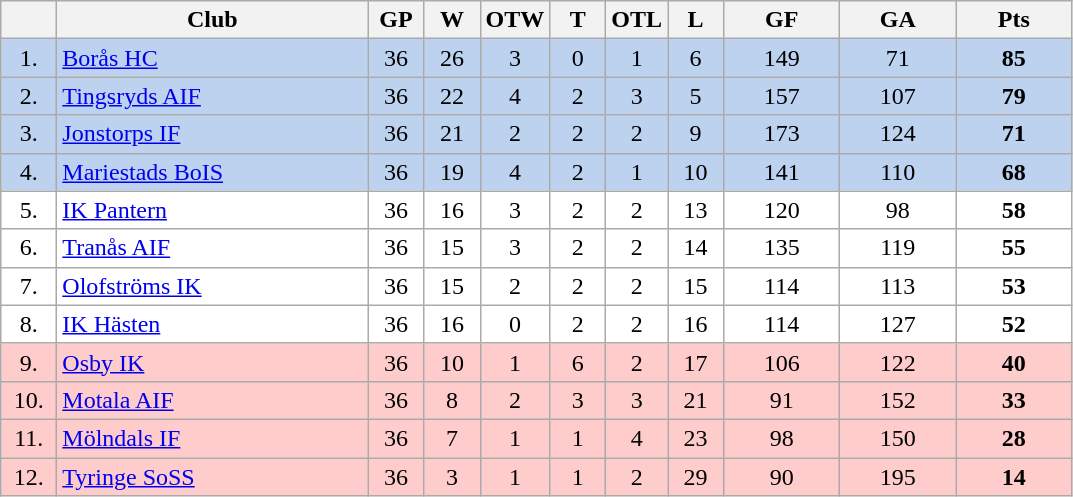<table class="wikitable">
<tr>
<th width="30"></th>
<th width="200">Club</th>
<th width="30">GP</th>
<th width="30">W</th>
<th width="30">OTW</th>
<th width="30">T</th>
<th width="30">OTL</th>
<th width="30">L</th>
<th width="70">GF</th>
<th width="70">GA</th>
<th width="70">Pts</th>
</tr>
<tr bgcolor="#BCD2EE" align="center">
<td>1.</td>
<td align="left"><a href='#'>Borås HC</a></td>
<td>36</td>
<td>26</td>
<td>3</td>
<td>0</td>
<td>1</td>
<td>6</td>
<td>149</td>
<td>71</td>
<td><strong>85</strong></td>
</tr>
<tr bgcolor="#BCD2EE" align="center">
<td>2.</td>
<td align="left"><a href='#'>Tingsryds AIF</a></td>
<td>36</td>
<td>22</td>
<td>4</td>
<td>2</td>
<td>3</td>
<td>5</td>
<td>157</td>
<td>107</td>
<td><strong>79</strong></td>
</tr>
<tr bgcolor="#BCD2EE" align="center">
<td>3.</td>
<td align="left"><a href='#'>Jonstorps IF</a></td>
<td>36</td>
<td>21</td>
<td>2</td>
<td>2</td>
<td>2</td>
<td>9</td>
<td>173</td>
<td>124</td>
<td><strong>71</strong></td>
</tr>
<tr bgcolor="#BCD2EE" align="center">
<td>4.</td>
<td align="left"><a href='#'>Mariestads BoIS</a></td>
<td>36</td>
<td>19</td>
<td>4</td>
<td>2</td>
<td>1</td>
<td>10</td>
<td>141</td>
<td>110</td>
<td><strong>68</strong></td>
</tr>
<tr bgcolor="#FFFFFF" align="center">
<td>5.</td>
<td align="left"><a href='#'>IK Pantern</a></td>
<td>36</td>
<td>16</td>
<td>3</td>
<td>2</td>
<td>2</td>
<td>13</td>
<td>120</td>
<td>98</td>
<td><strong>58</strong></td>
</tr>
<tr bgcolor="#FFFFFF" align="center">
<td>6.</td>
<td align="left"><a href='#'>Tranås AIF</a></td>
<td>36</td>
<td>15</td>
<td>3</td>
<td>2</td>
<td>2</td>
<td>14</td>
<td>135</td>
<td>119</td>
<td><strong>55</strong></td>
</tr>
<tr bgcolor="#FFFFFF" align="center">
<td>7.</td>
<td align="left"><a href='#'>Olofströms IK</a></td>
<td>36</td>
<td>15</td>
<td>2</td>
<td>2</td>
<td>2</td>
<td>15</td>
<td>114</td>
<td>113</td>
<td><strong>53</strong></td>
</tr>
<tr bgcolor="#FFFFFF" align="center">
<td>8.</td>
<td align="left"><a href='#'>IK Hästen</a></td>
<td>36</td>
<td>16</td>
<td>0</td>
<td>2</td>
<td>2</td>
<td>16</td>
<td>114</td>
<td>127</td>
<td><strong>52</strong></td>
</tr>
<tr bgcolor="#FFCCCC" align="center">
<td>9.</td>
<td align="left"><a href='#'>Osby IK</a></td>
<td>36</td>
<td>10</td>
<td>1</td>
<td>6</td>
<td>2</td>
<td>17</td>
<td>106</td>
<td>122</td>
<td><strong>40</strong></td>
</tr>
<tr bgcolor="#FFCCCC" align="center">
<td>10.</td>
<td align="left"><a href='#'>Motala AIF</a></td>
<td>36</td>
<td>8</td>
<td>2</td>
<td>3</td>
<td>3</td>
<td>21</td>
<td>91</td>
<td>152</td>
<td><strong>33</strong></td>
</tr>
<tr bgcolor="#FFCCCC" align="center">
<td>11.</td>
<td align="left"><a href='#'>Mölndals IF</a></td>
<td>36</td>
<td>7</td>
<td>1</td>
<td>1</td>
<td>4</td>
<td>23</td>
<td>98</td>
<td>150</td>
<td><strong>28</strong></td>
</tr>
<tr bgcolor="#FFCCCC" align="center">
<td>12.</td>
<td align="left"><a href='#'>Tyringe SoSS</a></td>
<td>36</td>
<td>3</td>
<td>1</td>
<td>1</td>
<td>2</td>
<td>29</td>
<td>90</td>
<td>195</td>
<td><strong>14</strong></td>
</tr>
</table>
